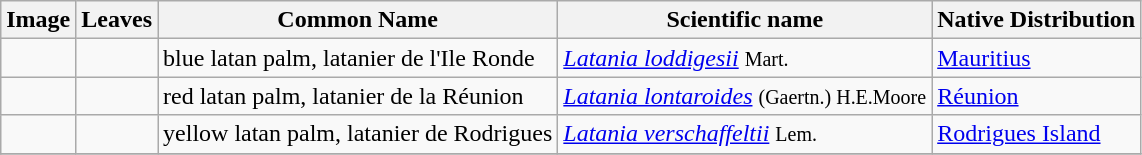<table class="wikitable">
<tr>
<th>Image</th>
<th>Leaves</th>
<th>Common Name</th>
<th>Scientific name</th>
<th>Native Distribution</th>
</tr>
<tr>
<td></td>
<td></td>
<td>blue latan palm, latanier de l'Ile Ronde</td>
<td><em><a href='#'>Latania loddigesii</a></em> <small>Mart.</small></td>
<td><a href='#'>Mauritius</a></td>
</tr>
<tr>
<td></td>
<td></td>
<td>red latan palm, latanier de la Réunion</td>
<td><em><a href='#'>Latania lontaroides</a></em>  <small>(Gaertn.) H.E.Moore</small></td>
<td><a href='#'>Réunion</a></td>
</tr>
<tr>
<td></td>
<td></td>
<td>yellow latan palm, latanier de Rodrigues</td>
<td><em><a href='#'>Latania verschaffeltii</a></em> <small>Lem.</small></td>
<td><a href='#'>Rodrigues Island</a></td>
</tr>
<tr>
</tr>
</table>
